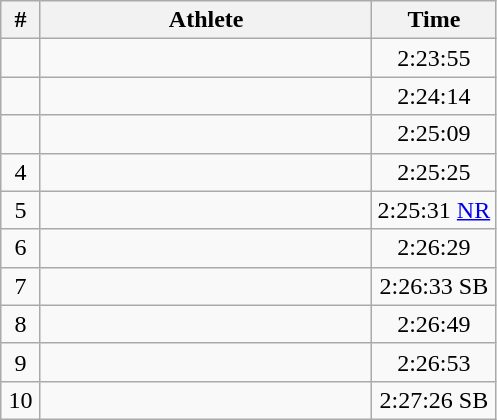<table class="wikitable" style="text-align:center;">
<tr>
<th width=8%>#</th>
<th width=67%>Athlete</th>
<th width=25%>Time</th>
</tr>
<tr>
<td></td>
<td align=left></td>
<td>2:23:55</td>
</tr>
<tr>
<td></td>
<td align=left></td>
<td>2:24:14</td>
</tr>
<tr>
<td></td>
<td align=left></td>
<td>2:25:09</td>
</tr>
<tr>
<td>4</td>
<td align=left></td>
<td>2:25:25</td>
</tr>
<tr>
<td>5</td>
<td align=left></td>
<td>2:25:31 <a href='#'>NR</a></td>
</tr>
<tr>
<td>6</td>
<td align=left></td>
<td>2:26:29</td>
</tr>
<tr>
<td>7</td>
<td align=left></td>
<td>2:26:33 SB</td>
</tr>
<tr>
<td>8</td>
<td align=left></td>
<td>2:26:49</td>
</tr>
<tr>
<td>9</td>
<td align=left></td>
<td>2:26:53</td>
</tr>
<tr>
<td>10</td>
<td align=left></td>
<td>2:27:26 SB</td>
</tr>
</table>
